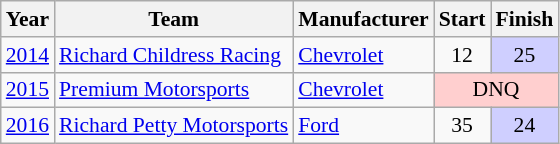<table class="wikitable" style="font-size: 90%;">
<tr>
<th>Year</th>
<th>Team</th>
<th>Manufacturer</th>
<th>Start</th>
<th>Finish</th>
</tr>
<tr>
<td><a href='#'>2014</a></td>
<td><a href='#'>Richard Childress Racing</a></td>
<td><a href='#'>Chevrolet</a></td>
<td align=center>12</td>
<td align=center style="background:#CFCFFF;">25</td>
</tr>
<tr>
<td><a href='#'>2015</a></td>
<td><a href='#'>Premium Motorsports</a></td>
<td><a href='#'>Chevrolet</a></td>
<td align=center colspan=2 style="background:#FFCFCF;">DNQ</td>
</tr>
<tr>
<td><a href='#'>2016</a></td>
<td><a href='#'>Richard Petty Motorsports</a></td>
<td><a href='#'>Ford</a></td>
<td align=center>35</td>
<td align=center style="background:#CFCFFF;">24</td>
</tr>
</table>
